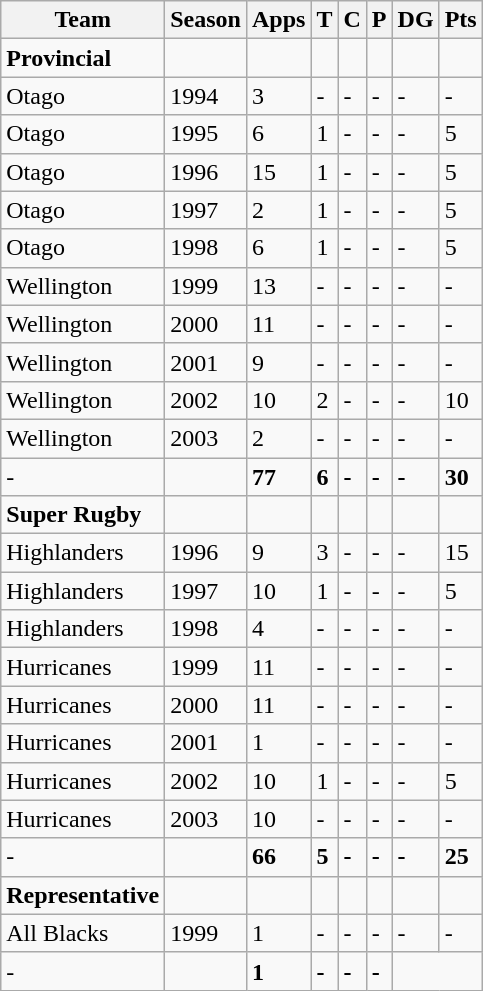<table class="wikitable">
<tr>
<th>Team</th>
<th>Season</th>
<th>Apps</th>
<th>T</th>
<th>C</th>
<th>P</th>
<th>DG</th>
<th>Pts</th>
</tr>
<tr>
<td colspan="1"><strong>Provincial</strong></td>
<td colspan="1"></td>
<td colspan="1"></td>
<td colspan="1"></td>
<td colspan="1"></td>
<td colspan="1"></td>
<td colspan="1"></td>
<td colspan="1"></td>
</tr>
<tr>
<td colspan="1">Otago</td>
<td colspan="1">1994</td>
<td colspan="1">3</td>
<td colspan="1">-</td>
<td colspan="1">-</td>
<td colspan="1">-</td>
<td colspan="1">-</td>
<td colspan="1">-</td>
</tr>
<tr>
<td colspan="1">Otago</td>
<td colspan="1">1995</td>
<td colspan="1">6</td>
<td colspan="1">1</td>
<td colspan="1">-</td>
<td colspan="1">-</td>
<td colspan="1">-</td>
<td colspan="1">5</td>
</tr>
<tr>
<td colspan="1">Otago</td>
<td colspan="1">1996</td>
<td colspan="1">15</td>
<td colspan="1">1</td>
<td colspan="1">-</td>
<td colspan="1">-</td>
<td colspan="1">-</td>
<td colspan="1">5</td>
</tr>
<tr>
<td colspan="1">Otago</td>
<td colspan="1">1997</td>
<td colspan="1">2</td>
<td colspan="1">1</td>
<td colspan="1">-</td>
<td colspan="1">-</td>
<td colspan="1">-</td>
<td colspan="1">5</td>
</tr>
<tr>
<td colspan="1">Otago</td>
<td colspan="1">1998</td>
<td colspan="1">6</td>
<td colspan="1">1</td>
<td colspan="1">-</td>
<td colspan="1">-</td>
<td colspan="1">-</td>
<td colspan="1">5</td>
</tr>
<tr>
<td colspan="1">Wellington</td>
<td colspan="1">1999</td>
<td colspan="1">13</td>
<td colspan="1">-</td>
<td colspan="1">-</td>
<td colspan="1">-</td>
<td colspan="1">-</td>
<td colspan="1">-</td>
</tr>
<tr>
<td colspan="1">Wellington</td>
<td colspan="1">2000</td>
<td colspan="1">11</td>
<td colspan="1">-</td>
<td colspan="1">-</td>
<td colspan="1">-</td>
<td colspan="1">-</td>
<td colspan="1">-</td>
</tr>
<tr>
<td colspan="1">Wellington</td>
<td colspan="1">2001</td>
<td colspan="1">9</td>
<td colspan="1">-</td>
<td colspan="1">-</td>
<td colspan="1">-</td>
<td colspan="1">-</td>
<td colspan="1">-</td>
</tr>
<tr>
<td colspan="1">Wellington</td>
<td colspan="1">2002</td>
<td colspan="1">10</td>
<td colspan="1">2</td>
<td colspan="1">-</td>
<td colspan="1">-</td>
<td colspan="1">-</td>
<td colspan="1">10</td>
</tr>
<tr>
<td colspan="1">Wellington</td>
<td colspan="1">2003</td>
<td colspan="1">2</td>
<td colspan="1">-</td>
<td colspan="1">-</td>
<td colspan="1">-</td>
<td colspan="1">-</td>
<td colspan="1">-</td>
</tr>
<tr>
<td colspan="1">-</td>
<td colspan="1"></td>
<td colspan="1"><strong>77</strong></td>
<td colspan="1"><strong>6</strong></td>
<td colspan="1"><strong>-</strong></td>
<td colspan="1"><strong>-</strong></td>
<td colspan="1"><strong>-</strong></td>
<td colspan="1"><strong>30</strong></td>
</tr>
<tr>
<td colspan="1"><strong>Super Rugby</strong></td>
<td colspan="1"></td>
<td colspan="1"></td>
<td colspan="1"></td>
<td colspan="1"></td>
<td colspan="1"></td>
<td colspan="1"></td>
<td colspan="1"></td>
</tr>
<tr>
<td colspan="1">Highlanders</td>
<td colspan="1">1996</td>
<td colspan="1">9</td>
<td colspan="1">3</td>
<td colspan="1">-</td>
<td colspan="1">-</td>
<td colspan="1">-</td>
<td colspan="1">15</td>
</tr>
<tr>
<td colspan="1">Highlanders</td>
<td colspan="1">1997</td>
<td colspan="1">10</td>
<td colspan="1">1</td>
<td colspan="1">-</td>
<td colspan="1">-</td>
<td colspan="1">-</td>
<td colspan="1">5</td>
</tr>
<tr>
<td colspan="1">Highlanders</td>
<td colspan="1">1998</td>
<td colspan="1">4</td>
<td colspan="1">-</td>
<td colspan="1">-</td>
<td colspan="1">-</td>
<td colspan="1">-</td>
<td colspan="1">-</td>
</tr>
<tr>
<td colspan="1">Hurricanes</td>
<td colspan="1">1999</td>
<td colspan="1">11</td>
<td colspan="1">-</td>
<td colspan="1">-</td>
<td colspan="1">-</td>
<td colspan="1">-</td>
<td colspan="1">-</td>
</tr>
<tr>
<td colspan="1">Hurricanes</td>
<td colspan="1">2000</td>
<td colspan="1">11</td>
<td colspan="1">-</td>
<td colspan="1">-</td>
<td colspan="1">-</td>
<td colspan="1">-</td>
<td colspan="1">-</td>
</tr>
<tr>
<td colspan="1">Hurricanes</td>
<td colspan="1">2001</td>
<td colspan="1">1</td>
<td colspan="1">-</td>
<td colspan="1">-</td>
<td colspan="1">-</td>
<td colspan="1">-</td>
<td colspan="1">-</td>
</tr>
<tr>
<td colspan="1">Hurricanes</td>
<td colspan="1">2002</td>
<td colspan="1">10</td>
<td colspan="1">1</td>
<td colspan="1">-</td>
<td colspan="1">-</td>
<td colspan="1">-</td>
<td colspan="1">5</td>
</tr>
<tr>
<td colspan="1">Hurricanes</td>
<td colspan="1">2003</td>
<td colspan="1">10</td>
<td colspan="1">-</td>
<td colspan="1">-</td>
<td colspan="1">-</td>
<td colspan="1">-</td>
<td colspan="1">-</td>
</tr>
<tr>
<td colspan="1">-</td>
<td colspan="1"></td>
<td colspan="1"><strong>66</strong></td>
<td colspan="1"><strong>5</strong></td>
<td colspan="1"><strong>-</strong></td>
<td colspan="1"><strong>-</strong></td>
<td colspan="1"><strong>-</strong></td>
<td colspan="1"><strong>25</strong></td>
</tr>
<tr>
<td colspan="1"><strong>Representative</strong></td>
<td colspan="1"></td>
<td colspan="1"></td>
<td colspan="1"></td>
<td colspan="1"></td>
<td colspan="1"></td>
<td colspan="1"></td>
<td colspan="1"></td>
</tr>
<tr>
<td colspan="1">All Blacks</td>
<td colspan="1">1999</td>
<td colspan="1">1</td>
<td colspan="1">-</td>
<td colspan="1">-</td>
<td colspan="1">-</td>
<td colspan="1">-</td>
<td colspan="1">-</td>
</tr>
<tr>
<td colspan="1">-</td>
<td colspan="1"></td>
<td colspan="1"><strong>1</strong></td>
<td colspan="1"><strong>-</strong></td>
<td colspan="1"><strong>-</strong></td>
<td colspan="1"><strong>-</strong></td>
</tr>
</table>
